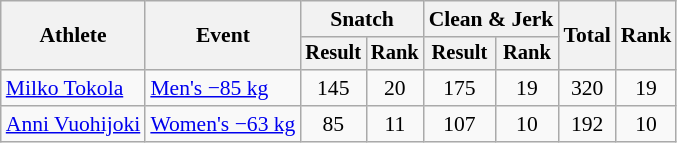<table class="wikitable" style="font-size:90%">
<tr>
<th rowspan="2">Athlete</th>
<th rowspan="2">Event</th>
<th colspan="2">Snatch</th>
<th colspan="2">Clean & Jerk</th>
<th rowspan="2">Total</th>
<th rowspan="2">Rank</th>
</tr>
<tr style="font-size:95%">
<th>Result</th>
<th>Rank</th>
<th>Result</th>
<th>Rank</th>
</tr>
<tr align=center>
<td align=left><a href='#'>Milko Tokola</a></td>
<td align=left><a href='#'>Men's −85 kg</a></td>
<td>145</td>
<td>20</td>
<td>175</td>
<td>19</td>
<td>320</td>
<td>19</td>
</tr>
<tr align=center>
<td align=left><a href='#'>Anni Vuohijoki</a></td>
<td align=left><a href='#'>Women's −63 kg</a></td>
<td>85</td>
<td>11</td>
<td>107</td>
<td>10</td>
<td>192</td>
<td>10</td>
</tr>
</table>
